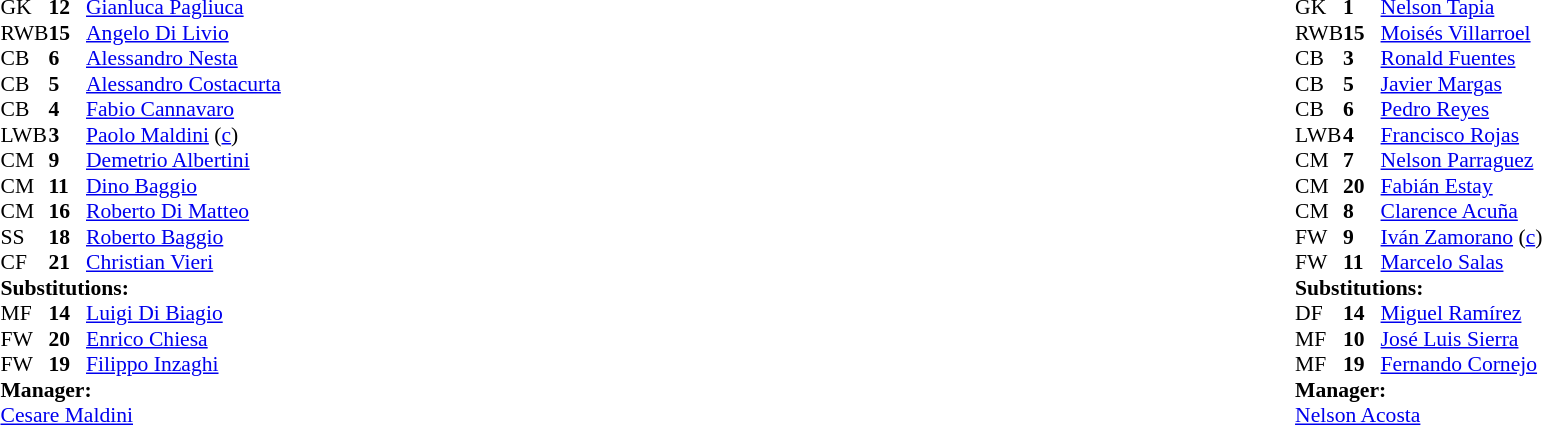<table width="100%">
<tr>
<td valign="top" width="50%"><br><table style="font-size: 90%" cellspacing="0" cellpadding="0">
<tr>
<th width="25"></th>
<th width="25"></th>
</tr>
<tr>
<td>GK</td>
<td><strong>12</strong></td>
<td><a href='#'>Gianluca Pagliuca</a></td>
</tr>
<tr>
<td>RWB</td>
<td><strong>15</strong></td>
<td><a href='#'>Angelo Di Livio</a></td>
<td></td>
<td></td>
</tr>
<tr>
<td>CB</td>
<td><strong>6</strong></td>
<td><a href='#'>Alessandro Nesta</a></td>
</tr>
<tr>
<td>CB</td>
<td><strong>5</strong></td>
<td><a href='#'>Alessandro Costacurta</a></td>
</tr>
<tr>
<td>CB</td>
<td><strong>4</strong></td>
<td><a href='#'>Fabio Cannavaro</a></td>
<td></td>
</tr>
<tr>
<td>LWB</td>
<td><strong>3</strong></td>
<td><a href='#'>Paolo Maldini</a> (<a href='#'>c</a>)</td>
</tr>
<tr>
<td>CM</td>
<td><strong>9</strong></td>
<td><a href='#'>Demetrio Albertini</a></td>
</tr>
<tr>
<td>CM</td>
<td><strong>11</strong></td>
<td><a href='#'>Dino Baggio</a></td>
</tr>
<tr>
<td>CM</td>
<td><strong>16</strong></td>
<td><a href='#'>Roberto Di Matteo</a></td>
<td></td>
<td></td>
</tr>
<tr>
<td>SS</td>
<td><strong>18</strong></td>
<td><a href='#'>Roberto Baggio</a></td>
</tr>
<tr>
<td>CF</td>
<td><strong>21</strong></td>
<td><a href='#'>Christian Vieri</a></td>
<td></td>
<td></td>
</tr>
<tr>
<td colspan=3><strong>Substitutions:</strong></td>
</tr>
<tr>
<td>MF</td>
<td><strong>14</strong></td>
<td><a href='#'>Luigi Di Biagio</a></td>
<td></td>
<td></td>
</tr>
<tr>
<td>FW</td>
<td><strong>20</strong></td>
<td><a href='#'>Enrico Chiesa</a></td>
<td></td>
<td></td>
</tr>
<tr>
<td>FW</td>
<td><strong>19</strong></td>
<td><a href='#'>Filippo Inzaghi</a></td>
<td></td>
<td></td>
</tr>
<tr>
<td colspan=3><strong>Manager:</strong></td>
</tr>
<tr>
<td colspan="4"><a href='#'>Cesare Maldini</a></td>
</tr>
</table>
</td>
<td></td>
<td valign="top" width="50%"><br><table style="font-size: 90%" cellspacing="0" cellpadding="0" align=center>
<tr>
<th width="25"></th>
<th width="25"></th>
</tr>
<tr>
<td>GK</td>
<td><strong>1</strong></td>
<td><a href='#'>Nelson Tapia</a></td>
</tr>
<tr>
<td>RWB</td>
<td><strong>15</strong></td>
<td><a href='#'>Moisés Villarroel</a></td>
</tr>
<tr>
<td>CB</td>
<td><strong>3</strong></td>
<td><a href='#'>Ronald Fuentes</a></td>
</tr>
<tr>
<td>CB</td>
<td><strong>5</strong></td>
<td><a href='#'>Javier Margas</a></td>
<td></td>
<td></td>
</tr>
<tr>
<td>CB</td>
<td><strong>6</strong></td>
<td><a href='#'>Pedro Reyes</a></td>
</tr>
<tr>
<td>LWB</td>
<td><strong>4</strong></td>
<td><a href='#'>Francisco Rojas</a></td>
<td></td>
</tr>
<tr>
<td>CM</td>
<td><strong>7</strong></td>
<td><a href='#'>Nelson Parraguez</a></td>
<td></td>
</tr>
<tr>
<td>CM</td>
<td><strong>20</strong></td>
<td><a href='#'>Fabián Estay</a></td>
<td></td>
<td></td>
</tr>
<tr>
<td>CM</td>
<td><strong>8</strong></td>
<td><a href='#'>Clarence Acuña</a></td>
<td></td>
<td></td>
</tr>
<tr>
<td>FW</td>
<td><strong>9</strong></td>
<td><a href='#'>Iván Zamorano</a> (<a href='#'>c</a>)</td>
</tr>
<tr>
<td>FW</td>
<td><strong>11</strong></td>
<td><a href='#'>Marcelo Salas</a></td>
</tr>
<tr>
<td colspan=3><strong>Substitutions:</strong></td>
</tr>
<tr>
<td>DF</td>
<td><strong>14</strong></td>
<td><a href='#'>Miguel Ramírez</a></td>
<td></td>
<td></td>
</tr>
<tr>
<td>MF</td>
<td><strong>10</strong></td>
<td><a href='#'>José Luis Sierra</a></td>
<td></td>
<td></td>
</tr>
<tr>
<td>MF</td>
<td><strong>19</strong></td>
<td><a href='#'>Fernando Cornejo</a></td>
<td></td>
<td></td>
</tr>
<tr>
<td colspan=3><strong>Manager:</strong></td>
</tr>
<tr>
<td colspan="4"> <a href='#'>Nelson Acosta</a></td>
</tr>
</table>
</td>
</tr>
</table>
